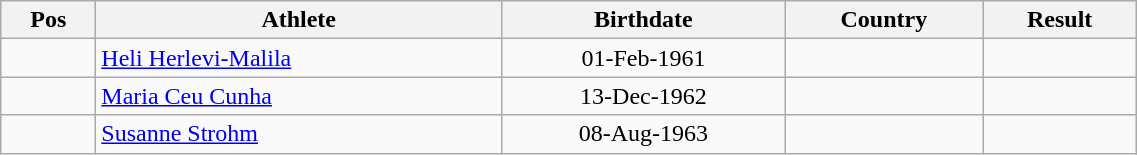<table class="wikitable"  style="text-align:center; width:60%;">
<tr>
<th>Pos</th>
<th>Athlete</th>
<th>Birthdate</th>
<th>Country</th>
<th>Result</th>
</tr>
<tr>
<td align=center></td>
<td align=left><a href='#'>Heli Herlevi-Malila</a></td>
<td>01-Feb-1961</td>
<td align=left></td>
<td></td>
</tr>
<tr>
<td align=center></td>
<td align=left><a href='#'>Maria Ceu Cunha</a></td>
<td>13-Dec-1962</td>
<td align=left></td>
<td></td>
</tr>
<tr>
<td align=center></td>
<td align=left><a href='#'>Susanne Strohm</a></td>
<td>08-Aug-1963</td>
<td align=left></td>
<td></td>
</tr>
</table>
